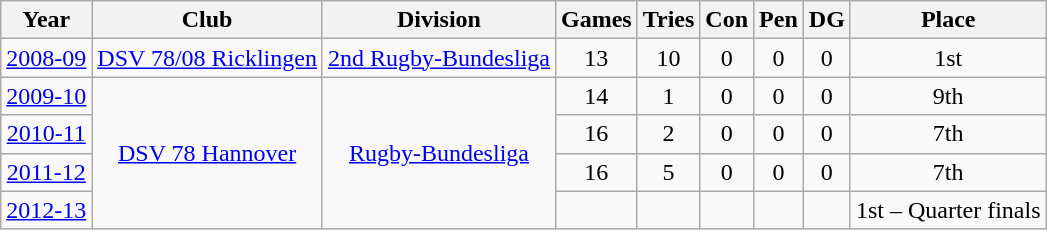<table class="wikitable">
<tr>
<th>Year</th>
<th>Club</th>
<th>Division</th>
<th>Games</th>
<th>Tries</th>
<th>Con</th>
<th>Pen</th>
<th>DG</th>
<th>Place</th>
</tr>
<tr align="center">
<td><a href='#'>2008-09</a></td>
<td><a href='#'>DSV 78/08 Ricklingen</a></td>
<td><a href='#'>2nd Rugby-Bundesliga</a></td>
<td>13</td>
<td>10</td>
<td>0</td>
<td>0</td>
<td>0</td>
<td>1st</td>
</tr>
<tr align="center">
<td><a href='#'>2009-10</a></td>
<td rowspan=4><a href='#'>DSV 78 Hannover</a></td>
<td rowspan=4><a href='#'>Rugby-Bundesliga</a></td>
<td>14</td>
<td>1</td>
<td>0</td>
<td>0</td>
<td>0</td>
<td>9th</td>
</tr>
<tr align="center">
<td><a href='#'>2010-11</a></td>
<td>16</td>
<td>2</td>
<td>0</td>
<td>0</td>
<td>0</td>
<td>7th</td>
</tr>
<tr align="center">
<td><a href='#'>2011-12</a></td>
<td>16</td>
<td>5</td>
<td>0</td>
<td>0</td>
<td>0</td>
<td>7th</td>
</tr>
<tr align="center">
<td><a href='#'>2012-13</a></td>
<td></td>
<td></td>
<td></td>
<td></td>
<td></td>
<td>1st – Quarter finals</td>
</tr>
</table>
